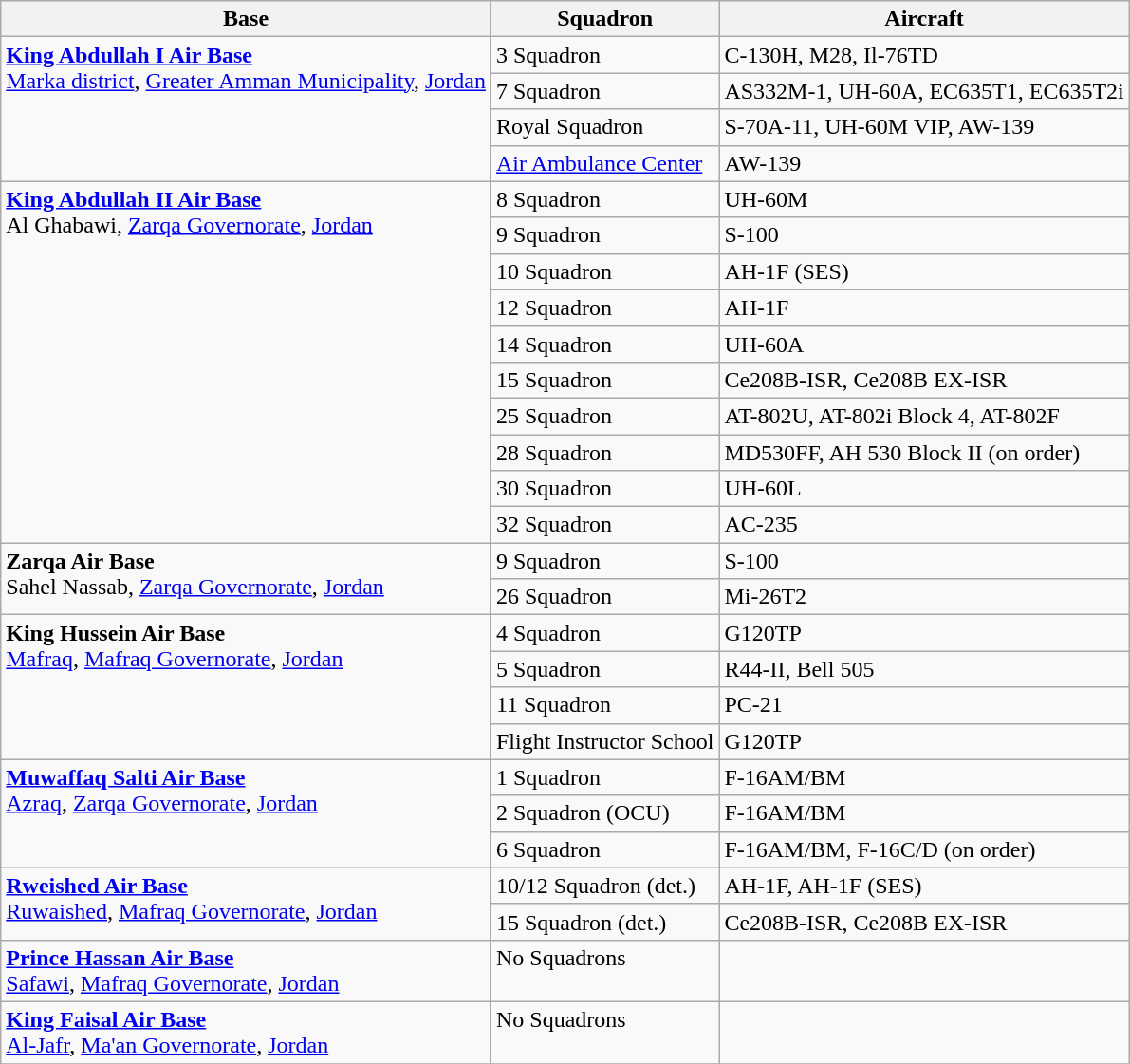<table class="wikitable">
<tr>
<th>Base</th>
<th>Squadron</th>
<th>Aircraft</th>
</tr>
<tr>
<td valign=top rowspan=4><strong><a href='#'>King Abdullah I Air Base</a></strong><br><a href='#'>Marka district</a>, <a href='#'>Greater Amman Municipality</a>, <a href='#'>Jordan</a></td>
<td valign=top>3 Squadron</td>
<td>C-130H, M28, Il-76TD</td>
</tr>
<tr>
<td valign=top>7 Squadron</td>
<td>AS332M-1, UH-60A, EC635T1, EC635T2i</td>
</tr>
<tr>
<td valign=top>Royal Squadron</td>
<td>S-70A-11, UH-60M VIP, AW-139</td>
</tr>
<tr>
<td valign=top><a href='#'>Air Ambulance Center</a></td>
<td>AW-139</td>
</tr>
<tr>
<td valign=top rowspan=10><strong><a href='#'>King Abdullah II Air Base</a></strong><br>Al Ghabawi, <a href='#'>Zarqa Governorate</a>, <a href='#'>Jordan</a></td>
<td valign=top>8 Squadron</td>
<td>UH-60M</td>
</tr>
<tr>
<td valign=top>9 Squadron</td>
<td>S-100</td>
</tr>
<tr>
<td valign=top>10 Squadron</td>
<td>AH-1F (SES)</td>
</tr>
<tr>
<td valign=top>12 Squadron</td>
<td>AH-1F</td>
</tr>
<tr>
<td valign=top>14 Squadron</td>
<td>UH-60A</td>
</tr>
<tr>
<td valign=top>15 Squadron</td>
<td>Ce208B-ISR, Ce208B EX-ISR</td>
</tr>
<tr>
<td valign=top>25 Squadron</td>
<td>AT-802U, AT-802i Block 4, AT-802F</td>
</tr>
<tr>
<td valign=top>28 Squadron</td>
<td>MD530FF, AH 530 Block II (on order)</td>
</tr>
<tr>
<td valign=top>30 Squadron</td>
<td>UH-60L</td>
</tr>
<tr>
<td valign=top>32 Squadron</td>
<td>AC-235</td>
</tr>
<tr>
<td valign=top rowspan=2><strong>Zarqa Air Base</strong><br>Sahel Nassab, <a href='#'>Zarqa Governorate</a>, <a href='#'>Jordan</a></td>
<td valign=top>9 Squadron</td>
<td>S-100</td>
</tr>
<tr>
<td valign=top>26 Squadron</td>
<td>Mi-26T2</td>
</tr>
<tr>
<td valign=top rowspan=4><strong>King Hussein Air Base</strong><br><a href='#'>Mafraq</a>, <a href='#'>Mafraq Governorate</a>, <a href='#'>Jordan</a></td>
<td valign=top>4 Squadron</td>
<td>G120TP</td>
</tr>
<tr>
<td valign=top>5 Squadron</td>
<td>R44-II, Bell 505</td>
</tr>
<tr>
<td valign=top>11 Squadron</td>
<td>PC-21</td>
</tr>
<tr>
<td valign=top>Flight Instructor School</td>
<td>G120TP</td>
</tr>
<tr>
<td valign=top rowspan=3><strong><a href='#'>Muwaffaq Salti Air Base</a></strong><br><a href='#'>Azraq</a>, <a href='#'>Zarqa Governorate</a>, <a href='#'>Jordan</a></td>
<td valign=top>1 Squadron</td>
<td>F-16AM/BM</td>
</tr>
<tr>
<td valign=top>2 Squadron (OCU)</td>
<td>F-16AM/BM</td>
</tr>
<tr>
<td valign=top>6 Squadron</td>
<td>F-16AM/BM, F-16C/D (on order)</td>
</tr>
<tr>
<td valign=top rowspan=2><strong><a href='#'>Rweished Air Base</a></strong><br><a href='#'>Ruwaished</a>, <a href='#'>Mafraq Governorate</a>, <a href='#'>Jordan</a></td>
<td valign=top>10/12 Squadron (det.)</td>
<td>AH-1F, AH-1F (SES)</td>
</tr>
<tr>
<td valign=top>15 Squadron (det.)</td>
<td>Ce208B-ISR, Ce208B EX-ISR</td>
</tr>
<tr>
<td valign=top><strong><a href='#'>Prince Hassan Air Base</a></strong><br><a href='#'>Safawi</a>, <a href='#'>Mafraq Governorate</a>, <a href='#'>Jordan</a></td>
<td valign=top>No Squadrons</td>
<td></td>
</tr>
<tr>
<td valign=top><strong><a href='#'>King Faisal Air Base</a></strong><br><a href='#'>Al-Jafr</a>, <a href='#'>Ma'an Governorate</a>, <a href='#'>Jordan</a></td>
<td valign=top>No Squadrons</td>
<td></td>
</tr>
<tr>
</tr>
</table>
